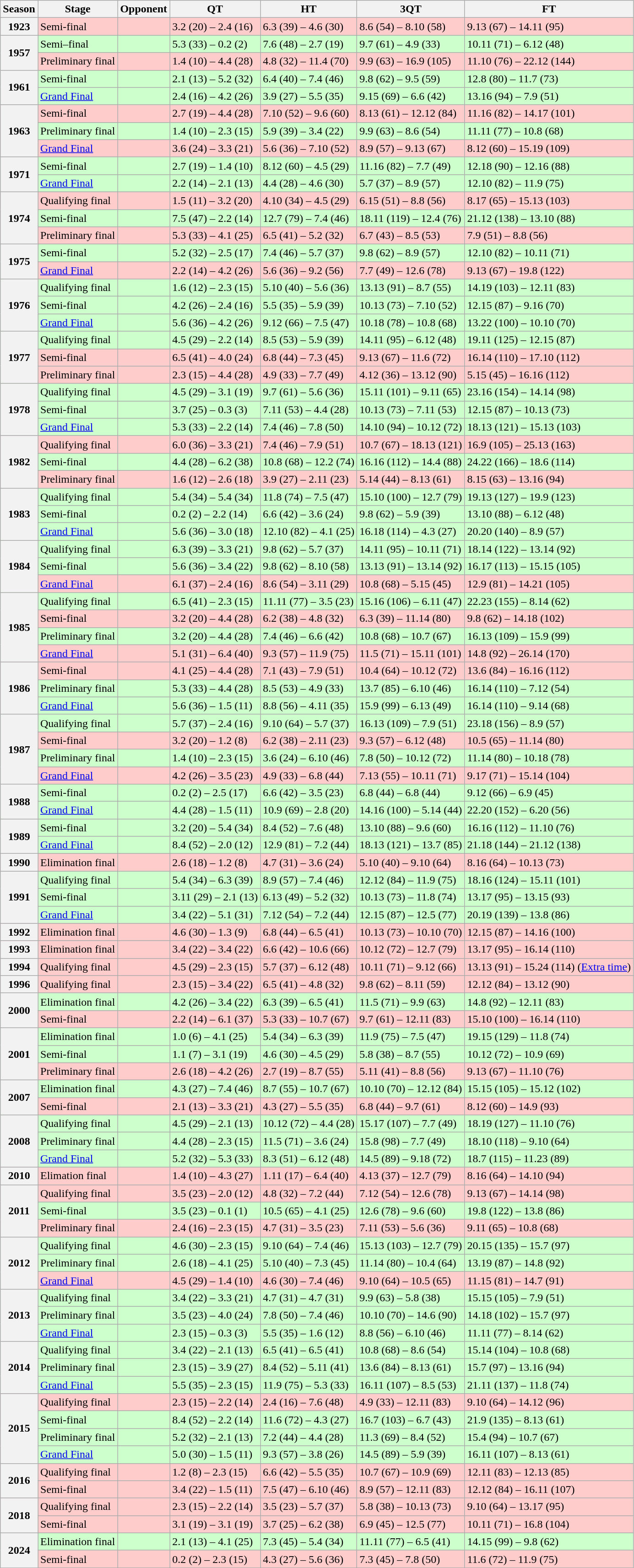<table class="wikitable">
<tr>
<th>Season</th>
<th>Stage</th>
<th>Opponent</th>
<th>QT</th>
<th>HT</th>
<th>3QT</th>
<th>FT</th>
</tr>
<tr style=background:#fcc>
<th>1923</th>
<td>Semi-final</td>
<td></td>
<td>3.2 (20) – 2.4 (16)</td>
<td>6.3 (39) – 4.6 (30)</td>
<td>8.6 (54) – 8.10 (58)</td>
<td>9.13 (67) – 14.11 (95)</td>
</tr>
<tr style=background:#cfc>
<th rowspan="2">1957</th>
<td>Semi–final</td>
<td></td>
<td>5.3 (33) – 0.2 (2)</td>
<td>7.6 (48) – 2.7 (19)</td>
<td>9.7 (61) – 4.9 (33)</td>
<td>10.11 (71) – 6.12 (48)</td>
</tr>
<tr style=background:#fcc>
<td>Preliminary final</td>
<td></td>
<td>1.4 (10) – 4.4 (28)</td>
<td>4.8 (32) – 11.4 (70)</td>
<td>9.9 (63) – 16.9 (105)</td>
<td>11.10 (76) – 22.12 (144)</td>
</tr>
<tr style=background:#cfc>
<th rowspan="2">1961</th>
<td>Semi-final</td>
<td></td>
<td>2.1 (13) – 5.2 (32)</td>
<td>6.4 (40) – 7.4 (46)</td>
<td>9.8 (62) – 9.5 (59)</td>
<td>12.8 (80) – 11.7 (73)</td>
</tr>
<tr style=background:#cfc>
<td><a href='#'>Grand Final</a></td>
<td></td>
<td>2.4 (16) – 4.2 (26)</td>
<td>3.9 (27) – 5.5 (35)</td>
<td>9.15 (69) – 6.6 (42)</td>
<td>13.16 (94) – 7.9 (51)</td>
</tr>
<tr style=background:#fcc>
<th rowspan=3>1963</th>
<td>Semi-final</td>
<td></td>
<td>2.7 (19) – 4.4 (28)</td>
<td>7.10 (52) – 9.6 (60)</td>
<td>8.13 (61) – 12.12 (84)</td>
<td>11.16 (82) – 14.17 (101)</td>
</tr>
<tr style=background:#cfc>
<td>Preliminary final</td>
<td></td>
<td>1.4 (10) – 2.3 (15)</td>
<td>5.9 (39) – 3.4 (22)</td>
<td>9.9 (63) – 8.6 (54)</td>
<td>11.11 (77) – 10.8 (68)</td>
</tr>
<tr style=background:#fcc>
<td><a href='#'>Grand Final</a></td>
<td></td>
<td>3.6 (24) – 3.3 (21)</td>
<td>5.6 (36) – 7.10 (52)</td>
<td>8.9 (57) – 9.13 (67)</td>
<td>8.12 (60) – 15.19 (109)</td>
</tr>
<tr style=background:#cfc>
<th rowspan=2>1971</th>
<td>Semi-final</td>
<td></td>
<td>2.7 (19) – 1.4 (10)</td>
<td>8.12 (60) – 4.5 (29)</td>
<td>11.16 (82) – 7.7 (49)</td>
<td>12.18 (90) – 12.16 (88)</td>
</tr>
<tr style=background:#cfc>
<td><a href='#'>Grand Final</a></td>
<td></td>
<td>2.2 (14) – 2.1 (13)</td>
<td>4.4 (28) – 4.6 (30)</td>
<td>5.7 (37) – 8.9 (57)</td>
<td>12.10 (82) – 11.9 (75)</td>
</tr>
<tr style=background:#fcc>
<th rowspan=3>1974</th>
<td>Qualifying final</td>
<td></td>
<td>1.5 (11) – 3.2 (20)</td>
<td>4.10 (34) – 4.5 (29)</td>
<td>6.15 (51) – 8.8 (56)</td>
<td>8.17 (65) – 15.13 (103)</td>
</tr>
<tr style=background:#cfc>
<td>Semi-final</td>
<td></td>
<td>7.5 (47) – 2.2 (14)</td>
<td>12.7 (79) – 7.4 (46)</td>
<td>18.11 (119) – 12.4 (76)</td>
<td>21.12 (138) – 13.10 (88)</td>
</tr>
<tr style=background:#fcc>
<td>Preliminary final</td>
<td></td>
<td>5.3 (33) – 4.1 (25)</td>
<td>6.5 (41) – 5.2 (32)</td>
<td>6.7 (43) – 8.5 (53)</td>
<td>7.9 (51) – 8.8 (56)</td>
</tr>
<tr style=background:#cfc>
<th rowspan=2>1975</th>
<td>Semi-final</td>
<td></td>
<td>5.2 (32) – 2.5 (17)</td>
<td>7.4 (46) – 5.7 (37)</td>
<td>9.8 (62) – 8.9 (57)</td>
<td>12.10 (82) – 10.11 (71)</td>
</tr>
<tr style=background:#fcc>
<td><a href='#'>Grand Final</a></td>
<td></td>
<td>2.2 (14) – 4.2 (26)</td>
<td>5.6 (36) – 9.2 (56)</td>
<td>7.7 (49) – 12.6 (78)</td>
<td>9.13 (67) – 19.8 (122)</td>
</tr>
<tr style=background:#cfc>
<th rowspan=3>1976</th>
<td>Qualifying final</td>
<td></td>
<td>1.6 (12) – 2.3 (15)</td>
<td>5.10 (40) – 5.6 (36)</td>
<td>13.13 (91) – 8.7 (55)</td>
<td>14.19 (103) – 12.11 (83)</td>
</tr>
<tr style=background:#cfc>
<td>Semi-final</td>
<td></td>
<td>4.2 (26) – 2.4 (16)</td>
<td>5.5 (35) – 5.9 (39)</td>
<td>10.13 (73) – 7.10 (52)</td>
<td>12.15 (87) – 9.16 (70)</td>
</tr>
<tr style=background:#cfc>
<td><a href='#'>Grand Final</a></td>
<td></td>
<td>5.6 (36) – 4.2 (26)</td>
<td>9.12 (66) – 7.5 (47)</td>
<td>10.18 (78) – 10.8 (68)</td>
<td>13.22 (100) – 10.10 (70)</td>
</tr>
<tr style=background:#cfc>
<th rowspan=3>1977</th>
<td>Qualifying final</td>
<td></td>
<td>4.5 (29) – 2.2 (14)</td>
<td>8.5 (53) – 5.9 (39)</td>
<td>14.11 (95) – 6.12 (48)</td>
<td>19.11 (125) – 12.15 (87)</td>
</tr>
<tr style=background:#fcc>
<td>Semi-final</td>
<td></td>
<td>6.5 (41) – 4.0 (24)</td>
<td>6.8 (44) – 7.3 (45)</td>
<td>9.13 (67) – 11.6 (72)</td>
<td>16.14 (110) – 17.10 (112)</td>
</tr>
<tr style=background:#fcc>
<td>Preliminary final</td>
<td></td>
<td>2.3 (15) – 4.4 (28)</td>
<td>4.9 (33) – 7.7 (49)</td>
<td>4.12 (36) – 13.12 (90)</td>
<td>5.15 (45) – 16.16 (112)</td>
</tr>
<tr style=background:#cfc>
<th rowspan=3>1978</th>
<td>Qualifying final</td>
<td></td>
<td>4.5 (29) – 3.1 (19)</td>
<td>9.7 (61) – 5.6 (36)</td>
<td>15.11 (101) – 9.11 (65)</td>
<td>23.16 (154) – 14.14 (98)</td>
</tr>
<tr style=background:#cfc>
<td>Semi-final</td>
<td></td>
<td>3.7 (25) – 0.3 (3)</td>
<td>7.11 (53) – 4.4 (28)</td>
<td>10.13 (73) – 7.11 (53)</td>
<td>12.15 (87) – 10.13 (73)</td>
</tr>
<tr style=background:#cfc>
<td><a href='#'>Grand Final</a></td>
<td></td>
<td>5.3 (33) – 2.2 (14)</td>
<td>7.4 (46) – 7.8 (50)</td>
<td>14.10 (94) – 10.12 (72)</td>
<td>18.13 (121) – 15.13 (103)</td>
</tr>
<tr style=background:#fcc>
<th rowspan=3>1982</th>
<td>Qualifying final</td>
<td></td>
<td>6.0 (36) – 3.3 (21)</td>
<td>7.4 (46) – 7.9 (51)</td>
<td>10.7 (67) – 18.13 (121)</td>
<td>16.9 (105) – 25.13 (163)</td>
</tr>
<tr style=background:#cfc>
<td>Semi-final</td>
<td></td>
<td>4.4 (28) – 6.2 (38)</td>
<td>10.8 (68) – 12.2 (74)</td>
<td>16.16 (112) – 14.4 (88)</td>
<td>24.22 (166) – 18.6 (114)</td>
</tr>
<tr style=background:#fcc>
<td>Preliminary final</td>
<td></td>
<td>1.6 (12) – 2.6 (18)</td>
<td>3.9 (27) – 2.11 (23)</td>
<td>5.14 (44) – 8.13 (61)</td>
<td>8.15 (63) – 13.16 (94)</td>
</tr>
<tr style=background:#cfc>
<th rowspan=3>1983</th>
<td>Qualifying final</td>
<td></td>
<td>5.4 (34) – 5.4 (34)</td>
<td>11.8 (74) – 7.5 (47)</td>
<td>15.10 (100) – 12.7 (79)</td>
<td>19.13 (127) – 19.9 (123)</td>
</tr>
<tr style=background:#cfc>
<td>Semi-final</td>
<td></td>
<td>0.2 (2) – 2.2 (14)</td>
<td>6.6 (42) – 3.6 (24)</td>
<td>9.8 (62) – 5.9 (39)</td>
<td>13.10 (88) – 6.12 (48)</td>
</tr>
<tr style=background:#cfc>
<td><a href='#'>Grand Final</a></td>
<td></td>
<td>5.6 (36) – 3.0 (18)</td>
<td>12.10 (82) – 4.1 (25)</td>
<td>16.18 (114) – 4.3 (27)</td>
<td>20.20 (140) – 8.9 (57)</td>
</tr>
<tr style=background:#cfc>
<th rowspan=3>1984</th>
<td>Qualifying final</td>
<td></td>
<td>6.3 (39) – 3.3 (21)</td>
<td>9.8 (62) – 5.7 (37)</td>
<td>14.11 (95) – 10.11 (71)</td>
<td>18.14 (122) – 13.14 (92)</td>
</tr>
<tr style=background:#cfc>
<td>Semi-final</td>
<td></td>
<td>5.6 (36) – 3.4 (22)</td>
<td>9.8 (62) – 8.10 (58)</td>
<td>13.13 (91) – 13.14 (92)</td>
<td>16.17 (113) – 15.15 (105)</td>
</tr>
<tr style=background:#fcc>
<td><a href='#'>Grand Final</a></td>
<td></td>
<td>6.1 (37) – 2.4 (16)</td>
<td>8.6 (54) – 3.11 (29)</td>
<td>10.8 (68) – 5.15 (45)</td>
<td>12.9 (81) – 14.21 (105)</td>
</tr>
<tr style=background:#cfc>
<th rowspan=4>1985</th>
<td>Qualifying final</td>
<td></td>
<td>6.5 (41) – 2.3 (15)</td>
<td>11.11 (77) – 3.5 (23)</td>
<td>15.16 (106) – 6.11 (47)</td>
<td>22.23 (155) – 8.14 (62)</td>
</tr>
<tr style=background:#fcc>
<td>Semi-final</td>
<td></td>
<td>3.2 (20) – 4.4 (28)</td>
<td>6.2 (38) – 4.8 (32)</td>
<td>6.3 (39) – 11.14 (80)</td>
<td>9.8 (62) – 14.18 (102)</td>
</tr>
<tr style=background:#cfc>
<td>Preliminary final</td>
<td></td>
<td>3.2 (20) – 4.4 (28)</td>
<td>7.4 (46) – 6.6 (42)</td>
<td>10.8 (68) – 10.7 (67)</td>
<td>16.13 (109) – 15.9 (99)</td>
</tr>
<tr style=background:#fcc>
<td><a href='#'>Grand Final</a></td>
<td></td>
<td>5.1 (31) – 6.4 (40)</td>
<td>9.3 (57) – 11.9 (75)</td>
<td>11.5 (71) – 15.11 (101)</td>
<td>14.8 (92) – 26.14 (170)</td>
</tr>
<tr style=background:#fcc>
<th rowspan=3>1986</th>
<td>Semi-final</td>
<td></td>
<td>4.1 (25) – 4.4 (28)</td>
<td>7.1 (43) – 7.9 (51)</td>
<td>10.4 (64) – 10.12 (72)</td>
<td>13.6 (84) – 16.16 (112)</td>
</tr>
<tr style=background:#cfc>
<td>Preliminary final</td>
<td></td>
<td>5.3 (33) – 4.4 (28)</td>
<td>8.5 (53) – 4.9 (33)</td>
<td>13.7 (85) – 6.10 (46)</td>
<td>16.14 (110) – 7.12 (54)</td>
</tr>
<tr style=background:#cfc>
<td><a href='#'>Grand Final</a></td>
<td></td>
<td>5.6 (36) – 1.5 (11)</td>
<td>8.8 (56) – 4.11 (35)</td>
<td>15.9 (99) – 6.13 (49)</td>
<td>16.14 (110) – 9.14 (68)</td>
</tr>
<tr style=background:#cfc>
<th rowspan=4>1987</th>
<td>Qualifying final</td>
<td></td>
<td>5.7 (37) – 2.4 (16)</td>
<td>9.10 (64) – 5.7 (37)</td>
<td>16.13 (109) – 7.9 (51)</td>
<td>23.18 (156) – 8.9 (57)</td>
</tr>
<tr style=background:#fcc>
<td>Semi-final</td>
<td></td>
<td>3.2 (20) – 1.2 (8)</td>
<td>6.2 (38) – 2.11 (23)</td>
<td>9.3 (57) – 6.12 (48)</td>
<td>10.5 (65) – 11.14 (80)</td>
</tr>
<tr style=background:#cfc>
<td>Preliminary final</td>
<td></td>
<td>1.4 (10) – 2.3 (15)</td>
<td>3.6 (24) – 6.10 (46)</td>
<td>7.8 (50) – 10.12 (72)</td>
<td>11.14 (80) – 10.18 (78)</td>
</tr>
<tr style=background:#fcc>
<td><a href='#'>Grand Final</a></td>
<td></td>
<td>4.2 (26) – 3.5 (23)</td>
<td>4.9 (33) – 6.8 (44)</td>
<td>7.13 (55) – 10.11 (71)</td>
<td>9.17 (71) – 15.14 (104)</td>
</tr>
<tr style=background:#cfc>
<th rowspan=2>1988</th>
<td>Semi-final</td>
<td></td>
<td>0.2 (2) – 2.5 (17)</td>
<td>6.6 (42) – 3.5 (23)</td>
<td>6.8 (44) – 6.8 (44)</td>
<td>9.12 (66) – 6.9 (45)</td>
</tr>
<tr style=background:#cfc>
<td><a href='#'>Grand Final</a></td>
<td></td>
<td>4.4 (28) – 1.5 (11)</td>
<td>10.9 (69) – 2.8 (20)</td>
<td>14.16 (100) – 5.14 (44)</td>
<td>22.20 (152) – 6.20 (56)</td>
</tr>
<tr style=background:#cfc>
<th rowspan=2>1989</th>
<td>Semi-final</td>
<td></td>
<td>3.2 (20) – 5.4 (34)</td>
<td>8.4 (52) – 7.6 (48)</td>
<td>13.10 (88) – 9.6 (60)</td>
<td>16.16 (112) – 11.10 (76)</td>
</tr>
<tr style=background:#cfc>
<td><a href='#'>Grand Final</a></td>
<td></td>
<td>8.4 (52) – 2.0 (12)</td>
<td>12.9 (81) – 7.2 (44)</td>
<td>18.13 (121) – 13.7 (85)</td>
<td>21.18 (144) – 21.12 (138)</td>
</tr>
<tr style=background:#fcc>
<th>1990</th>
<td>Elimination final</td>
<td></td>
<td>2.6 (18) – 1.2 (8)</td>
<td>4.7 (31) – 3.6 (24)</td>
<td>5.10 (40) – 9.10 (64)</td>
<td>8.16 (64) – 10.13 (73)</td>
</tr>
<tr style=background:#cfc>
<th rowspan=3>1991</th>
<td>Qualifying final</td>
<td></td>
<td>5.4 (34) – 6.3 (39)</td>
<td>8.9 (57) – 7.4 (46)</td>
<td>12.12 (84) – 11.9 (75)</td>
<td>18.16 (124) – 15.11 (101)</td>
</tr>
<tr style=background:#cfc>
<td>Semi-final</td>
<td></td>
<td>3.11 (29) – 2.1 (13)</td>
<td>6.13 (49) – 5.2 (32)</td>
<td>10.13 (73) – 11.8 (74)</td>
<td>13.17 (95) – 13.15 (93)</td>
</tr>
<tr style=background:#cfc>
<td><a href='#'>Grand Final</a></td>
<td></td>
<td>3.4 (22) – 5.1 (31)</td>
<td>7.12 (54) – 7.2 (44)</td>
<td>12.15 (87) – 12.5 (77)</td>
<td>20.19 (139) – 13.8 (86)</td>
</tr>
<tr style=background:#fcc>
<th>1992</th>
<td>Elimination final</td>
<td></td>
<td>4.6 (30) – 1.3 (9)</td>
<td>6.8 (44) – 6.5 (41)</td>
<td>10.13 (73) – 10.10 (70)</td>
<td>12.15 (87) – 14.16 (100)</td>
</tr>
<tr style=background:#fcc>
<th>1993</th>
<td>Elimination final</td>
<td></td>
<td>3.4 (22) – 3.4 (22)</td>
<td>6.6 (42) – 10.6 (66)</td>
<td>10.12 (72) – 12.7 (79)</td>
<td>13.17 (95) – 16.14 (110)</td>
</tr>
<tr style=background:#fcc>
<th>1994</th>
<td>Qualifying final</td>
<td></td>
<td>4.5 (29) – 2.3 (15)</td>
<td>5.7 (37) – 6.12 (48)</td>
<td>10.11 (71) – 9.12 (66)</td>
<td>13.13 (91) – 15.24 (114) (<a href='#'>Extra time</a>)</td>
</tr>
<tr style=background:#fcc>
<th>1996</th>
<td>Qualifying final</td>
<td></td>
<td>2.3 (15) – 3.4 (22)</td>
<td>6.5 (41) – 4.8 (32)</td>
<td>9.8 (62) – 8.11 (59)</td>
<td>12.12 (84) – 13.12 (90)</td>
</tr>
<tr style=background:#cfc>
<th rowspan=2>2000</th>
<td>Elimination final</td>
<td></td>
<td>4.2 (26) – 3.4 (22)</td>
<td>6.3 (39) – 6.5 (41)</td>
<td>11.5 (71) – 9.9 (63)</td>
<td>14.8 (92) – 12.11 (83)</td>
</tr>
<tr style=background:#fcc>
<td>Semi-final</td>
<td></td>
<td>2.2 (14) – 6.1 (37)</td>
<td>5.3 (33) – 10.7 (67)</td>
<td>9.7 (61) – 12.11 (83)</td>
<td>15.10 (100) – 16.14 (110)</td>
</tr>
<tr style=background:#cfc>
<th rowspan=3>2001</th>
<td>Elimination final</td>
<td></td>
<td>1.0 (6) – 4.1 (25)</td>
<td>5.4 (34) – 6.3 (39)</td>
<td>11.9 (75) – 7.5 (47)</td>
<td>19.15 (129) – 11.8 (74)</td>
</tr>
<tr style=background:#cfc>
<td>Semi-final</td>
<td></td>
<td>1.1 (7) – 3.1 (19)</td>
<td>4.6 (30) – 4.5 (29)</td>
<td>5.8 (38) – 8.7 (55)</td>
<td>10.12 (72) – 10.9 (69)</td>
</tr>
<tr style=background:#fcc>
<td>Preliminary final</td>
<td></td>
<td>2.6 (18) – 4.2 (26)</td>
<td>2.7 (19) – 8.7 (55)</td>
<td>5.11 (41) – 8.8 (56)</td>
<td>9.13 (67) – 11.10 (76)</td>
</tr>
<tr style=background:#cfc>
<th rowspan=2>2007</th>
<td>Elimination final</td>
<td></td>
<td>4.3 (27) – 7.4 (46)</td>
<td>8.7 (55) – 10.7 (67)</td>
<td>10.10 (70) – 12.12 (84)</td>
<td>15.15 (105) – 15.12 (102)</td>
</tr>
<tr style=background:#fcc>
<td>Semi-final</td>
<td></td>
<td>2.1 (13) – 3.3 (21)</td>
<td>4.3 (27) – 5.5 (35)</td>
<td>6.8 (44) – 9.7 (61)</td>
<td>8.12 (60) – 14.9 (93)</td>
</tr>
<tr style=background:#cfc>
<th rowspan=3>2008</th>
<td>Qualifying final</td>
<td></td>
<td>4.5 (29) – 2.1 (13)</td>
<td>10.12 (72) – 4.4 (28)</td>
<td>15.17 (107) – 7.7 (49)</td>
<td>18.19 (127) – 11.10 (76)</td>
</tr>
<tr style=background:#cfc>
<td>Preliminary final</td>
<td></td>
<td>4.4 (28) – 2.3 (15)</td>
<td>11.5 (71) – 3.6 (24)</td>
<td>15.8 (98) – 7.7 (49)</td>
<td>18.10 (118) – 9.10 (64)</td>
</tr>
<tr style=background:#cfc>
<td><a href='#'>Grand Final</a></td>
<td></td>
<td>5.2 (32) – 5.3 (33)</td>
<td>8.3 (51) – 6.12 (48)</td>
<td>14.5 (89) – 9.18 (72)</td>
<td>18.7 (115) – 11.23 (89)</td>
</tr>
<tr style=background:#fcc>
<th>2010</th>
<td>Elimation final</td>
<td></td>
<td>1.4 (10) – 4.3 (27)</td>
<td>1.11 (17) – 6.4 (40)</td>
<td>4.13 (37) – 12.7 (79)</td>
<td>8.16 (64) – 14.10 (94)</td>
</tr>
<tr style=background:#fcc>
<th rowspan=3>2011</th>
<td>Qualifying final</td>
<td></td>
<td>3.5 (23) – 2.0 (12)</td>
<td>4.8 (32) – 7.2 (44)</td>
<td>7.12 (54) – 12.6 (78)</td>
<td>9.13 (67) – 14.14 (98)</td>
</tr>
<tr style=background:#cfc>
<td>Semi-final</td>
<td></td>
<td>3.5 (23) – 0.1 (1)</td>
<td>10.5 (65) – 4.1 (25)</td>
<td>12.6 (78) – 9.6 (60)</td>
<td>19.8 (122) – 13.8 (86)</td>
</tr>
<tr style=background:#fcc>
<td>Preliminary final</td>
<td></td>
<td>2.4 (16) – 2.3 (15)</td>
<td>4.7 (31) – 3.5 (23)</td>
<td>7.11 (53) – 5.6 (36)</td>
<td>9.11 (65) – 10.8 (68)</td>
</tr>
<tr style=background:#cfc>
<th rowspan=3>2012</th>
<td>Qualifying final</td>
<td></td>
<td>4.6 (30) – 2.3 (15)</td>
<td>9.10 (64) – 7.4 (46)</td>
<td>15.13 (103) – 12.7 (79)</td>
<td>20.15 (135) – 15.7 (97)</td>
</tr>
<tr style=background:#cfc>
<td>Preliminary final</td>
<td></td>
<td>2.6 (18) – 4.1 (25)</td>
<td>5.10 (40) – 7.3 (45)</td>
<td>11.14 (80) – 10.4 (64)</td>
<td>13.19 (87) – 14.8 (92)</td>
</tr>
<tr style=background:#fcc>
<td><a href='#'>Grand Final</a></td>
<td></td>
<td>4.5 (29) – 1.4 (10)</td>
<td>4.6 (30) – 7.4 (46)</td>
<td>9.10 (64) – 10.5 (65)</td>
<td>11.15 (81) – 14.7 (91)</td>
</tr>
<tr style=background:#cfc>
<th rowspan=3>2013</th>
<td>Qualifying final</td>
<td></td>
<td>3.4 (22) – 3.3 (21)</td>
<td>4.7 (31) – 4.7 (31)</td>
<td>9.9 (63) – 5.8 (38)</td>
<td>15.15 (105) – 7.9 (51)</td>
</tr>
<tr style=background:#cfc>
<td>Preliminary final</td>
<td></td>
<td>3.5 (23) – 4.0 (24)</td>
<td>7.8 (50) – 7.4 (46)</td>
<td>10.10 (70) – 14.6 (90)</td>
<td>14.18 (102) – 15.7 (97)</td>
</tr>
<tr style=background:#cfc>
<td><a href='#'>Grand Final</a></td>
<td></td>
<td>2.3 (15) – 0.3 (3)</td>
<td>5.5 (35) – 1.6 (12)</td>
<td>8.8 (56) – 6.10 (46)</td>
<td>11.11 (77) – 8.14 (62)</td>
</tr>
<tr style=background:#cfc>
<th rowspan=3>2014</th>
<td>Qualifying final</td>
<td></td>
<td>3.4 (22) – 2.1 (13)</td>
<td>6.5 (41) – 6.5 (41)</td>
<td>10.8 (68) – 8.6 (54)</td>
<td>15.14 (104) – 10.8 (68)</td>
</tr>
<tr style=background:#cfc>
<td>Preliminary final</td>
<td></td>
<td>2.3 (15) – 3.9 (27)</td>
<td>8.4 (52) – 5.11 (41)</td>
<td>13.6 (84) – 8.13 (61)</td>
<td>15.7 (97) – 13.16 (94)</td>
</tr>
<tr style=background:#cfc>
<td><a href='#'>Grand Final</a></td>
<td></td>
<td>5.5 (35) – 2.3 (15)</td>
<td>11.9 (75) – 5.3 (33)</td>
<td>16.11 (107) – 8.5 (53)</td>
<td>21.11 (137) – 11.8 (74)</td>
</tr>
<tr style=background:#fcc>
<th rowspan=4>2015</th>
<td>Qualifying final</td>
<td></td>
<td>2.3 (15) – 2.2 (14)</td>
<td>2.4 (16) – 7.6 (48)</td>
<td>4.9 (33) – 12.11 (83)</td>
<td>9.10 (64) – 14.12 (96)</td>
</tr>
<tr style=background:#cfc>
<td>Semi-final</td>
<td></td>
<td>8.4 (52) – 2.2 (14)</td>
<td>11.6 (72) – 4.3 (27)</td>
<td>16.7 (103) – 6.7 (43)</td>
<td>21.9 (135) – 8.13 (61)</td>
</tr>
<tr style=background:#cfc>
<td>Preliminary final</td>
<td></td>
<td>5.2 (32) – 2.1 (13)</td>
<td>7.2 (44) – 4.4 (28)</td>
<td>11.3 (69) – 8.4 (52)</td>
<td>15.4 (94) – 10.7 (67)</td>
</tr>
<tr style=background:#cfc>
<td><a href='#'>Grand Final</a></td>
<td></td>
<td>5.0 (30) – 1.5 (11)</td>
<td>9.3 (57) – 3.8 (26)</td>
<td>14.5 (89) – 5.9 (39)</td>
<td>16.11 (107) – 8.13 (61)</td>
</tr>
<tr style=background:#fcc>
<th rowspan=2>2016</th>
<td>Qualifying final</td>
<td></td>
<td>1.2 (8) – 2.3 (15)</td>
<td>6.6 (42) – 5.5 (35)</td>
<td>10.7 (67) – 10.9 (69)</td>
<td>12.11 (83) – 12.13 (85)</td>
</tr>
<tr style=background:#fcc>
<td>Semi-final</td>
<td></td>
<td>3.4 (22) – 1.5 (11)</td>
<td>7.5 (47) – 6.10 (46)</td>
<td>8.9 (57) – 12.11 (83)</td>
<td>12.12 (84) – 16.11 (107)</td>
</tr>
<tr style=background:#fcc>
<th rowspan=2>2018</th>
<td>Qualifying final</td>
<td></td>
<td>2.3 (15) – 2.2 (14)</td>
<td>3.5 (23) – 5.7 (37)</td>
<td>5.8 (38) – 10.13 (73)</td>
<td>9.10 (64) – 13.17 (95)</td>
</tr>
<tr style=background:#fcc>
<td>Semi-final</td>
<td></td>
<td>3.1 (19) – 3.1 (19)</td>
<td>3.7 (25) – 6.2 (38)</td>
<td>6.9 (45) – 12.5 (77)</td>
<td>10.11 (71) – 16.8 (104)</td>
</tr>
<tr style=background:#cfc>
<th rowspan=2>2024</th>
<td>Elimination final</td>
<td></td>
<td>2.1 (13) – 4.1 (25)</td>
<td>7.3 (45) – 5.4 (34)</td>
<td>11.11 (77) – 6.5 (41)</td>
<td>14.15 (99) – 9.8 (62)</td>
</tr>
<tr style=background:#fcc>
<td>Semi-final</td>
<td></td>
<td>0.2 (2) – 2.3 (15)</td>
<td>4.3 (27) – 5.6 (36)</td>
<td>7.3 (45) – 7.8 (50)</td>
<td>11.6 (72) – 11.9 (75)</td>
</tr>
</table>
